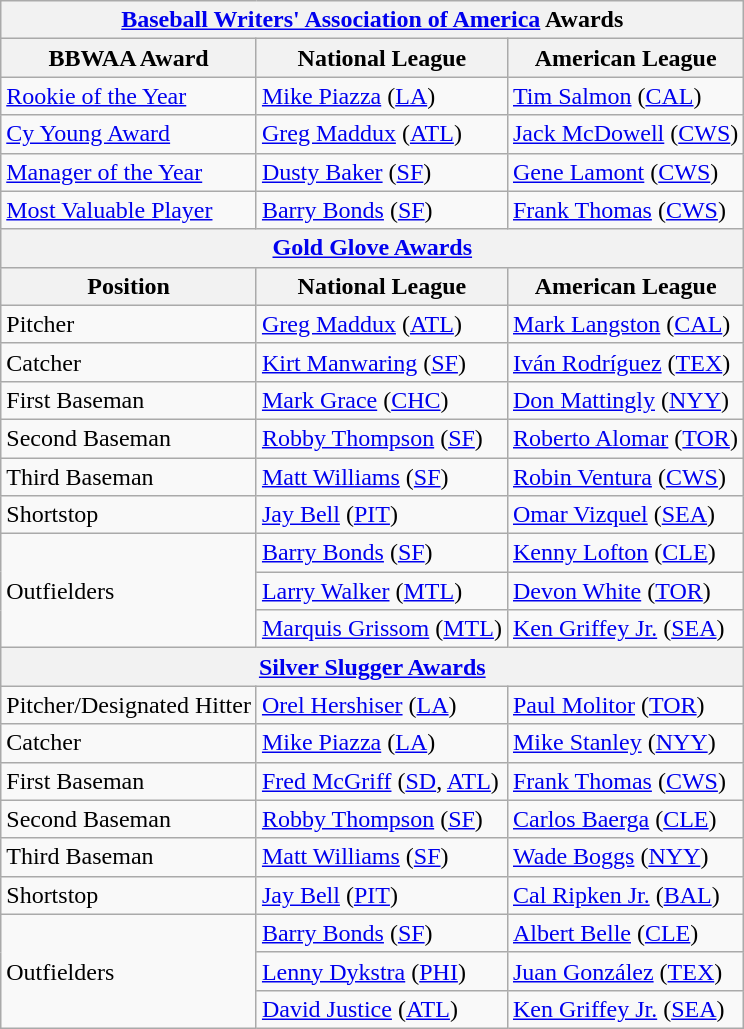<table class="wikitable">
<tr>
<th colspan="3"><a href='#'>Baseball Writers' Association of America</a> <strong>Awards</strong></th>
</tr>
<tr>
<th>BBWAA Award</th>
<th>National League</th>
<th>American League</th>
</tr>
<tr>
<td><a href='#'>Rookie of the Year</a></td>
<td><a href='#'>Mike Piazza</a> (<a href='#'>LA</a>)</td>
<td><a href='#'>Tim Salmon</a> (<a href='#'>CAL</a>)</td>
</tr>
<tr>
<td><a href='#'>Cy Young Award</a></td>
<td><a href='#'>Greg Maddux</a> (<a href='#'>ATL</a>)</td>
<td><a href='#'>Jack McDowell</a> (<a href='#'>CWS</a>)</td>
</tr>
<tr>
<td><a href='#'>Manager of the Year</a></td>
<td><a href='#'>Dusty Baker</a> (<a href='#'>SF</a>)</td>
<td><a href='#'>Gene Lamont</a> (<a href='#'>CWS</a>)</td>
</tr>
<tr>
<td><a href='#'>Most Valuable Player</a></td>
<td><a href='#'>Barry Bonds</a> (<a href='#'>SF</a>)</td>
<td><a href='#'>Frank Thomas</a> (<a href='#'>CWS</a>)</td>
</tr>
<tr>
<th colspan="3"><a href='#'>Gold Glove Awards</a></th>
</tr>
<tr>
<th>Position</th>
<th>National League</th>
<th>American League</th>
</tr>
<tr>
<td>Pitcher</td>
<td><a href='#'>Greg Maddux</a> (<a href='#'>ATL</a>)</td>
<td><a href='#'>Mark Langston</a> (<a href='#'>CAL</a>)</td>
</tr>
<tr>
<td>Catcher</td>
<td><a href='#'>Kirt Manwaring</a> (<a href='#'>SF</a>)</td>
<td><a href='#'>Iván Rodríguez</a> (<a href='#'>TEX</a>)</td>
</tr>
<tr>
<td>First Baseman</td>
<td><a href='#'>Mark Grace</a> (<a href='#'>CHC</a>)</td>
<td><a href='#'>Don Mattingly</a> (<a href='#'>NYY</a>)</td>
</tr>
<tr>
<td>Second Baseman</td>
<td><a href='#'>Robby Thompson</a> (<a href='#'>SF</a>)</td>
<td><a href='#'>Roberto Alomar</a> (<a href='#'>TOR</a>)</td>
</tr>
<tr>
<td>Third Baseman</td>
<td><a href='#'>Matt Williams</a> (<a href='#'>SF</a>)</td>
<td><a href='#'>Robin Ventura</a> (<a href='#'>CWS</a>)</td>
</tr>
<tr>
<td>Shortstop</td>
<td><a href='#'>Jay Bell</a> (<a href='#'>PIT</a>)</td>
<td><a href='#'>Omar Vizquel</a> (<a href='#'>SEA</a>)</td>
</tr>
<tr>
<td rowspan="3">Outfielders</td>
<td><a href='#'>Barry Bonds</a> (<a href='#'>SF</a>)</td>
<td><a href='#'>Kenny Lofton</a> (<a href='#'>CLE</a>)</td>
</tr>
<tr>
<td><a href='#'>Larry Walker</a> (<a href='#'>MTL</a>)</td>
<td><a href='#'>Devon White</a>  (<a href='#'>TOR</a>)</td>
</tr>
<tr>
<td><a href='#'>Marquis Grissom</a> (<a href='#'>MTL</a>)</td>
<td><a href='#'>Ken Griffey Jr.</a> (<a href='#'>SEA</a>)</td>
</tr>
<tr>
<th colspan="3"><a href='#'>Silver Slugger Awards</a></th>
</tr>
<tr>
<td>Pitcher/Designated Hitter</td>
<td><a href='#'>Orel Hershiser</a> (<a href='#'>LA</a>)</td>
<td><a href='#'>Paul Molitor</a> (<a href='#'>TOR</a>)</td>
</tr>
<tr>
<td>Catcher</td>
<td><a href='#'>Mike Piazza</a> (<a href='#'>LA</a>)</td>
<td><a href='#'>Mike Stanley</a> (<a href='#'>NYY</a>)</td>
</tr>
<tr>
<td>First Baseman</td>
<td><a href='#'>Fred McGriff</a> (<a href='#'>SD</a>, <a href='#'>ATL</a>)</td>
<td><a href='#'>Frank Thomas</a> (<a href='#'>CWS</a>)</td>
</tr>
<tr>
<td>Second Baseman</td>
<td><a href='#'>Robby Thompson</a> (<a href='#'>SF</a>)</td>
<td><a href='#'>Carlos Baerga</a> (<a href='#'>CLE</a>)</td>
</tr>
<tr>
<td>Third Baseman</td>
<td><a href='#'>Matt Williams</a> (<a href='#'>SF</a>)</td>
<td><a href='#'>Wade Boggs</a> (<a href='#'>NYY</a>)</td>
</tr>
<tr>
<td>Shortstop</td>
<td><a href='#'>Jay Bell</a> (<a href='#'>PIT</a>)</td>
<td><a href='#'>Cal Ripken Jr.</a> (<a href='#'>BAL</a>)</td>
</tr>
<tr>
<td rowspan="5">Outfielders</td>
<td><a href='#'>Barry Bonds</a> (<a href='#'>SF</a>)</td>
<td><a href='#'>Albert Belle</a> (<a href='#'>CLE</a>)</td>
</tr>
<tr>
<td><a href='#'>Lenny Dykstra</a> (<a href='#'>PHI</a>)</td>
<td><a href='#'>Juan González</a> (<a href='#'>TEX</a>)</td>
</tr>
<tr>
<td><a href='#'>David Justice</a> (<a href='#'>ATL</a>)</td>
<td><a href='#'>Ken Griffey Jr.</a> (<a href='#'>SEA</a>)</td>
</tr>
</table>
